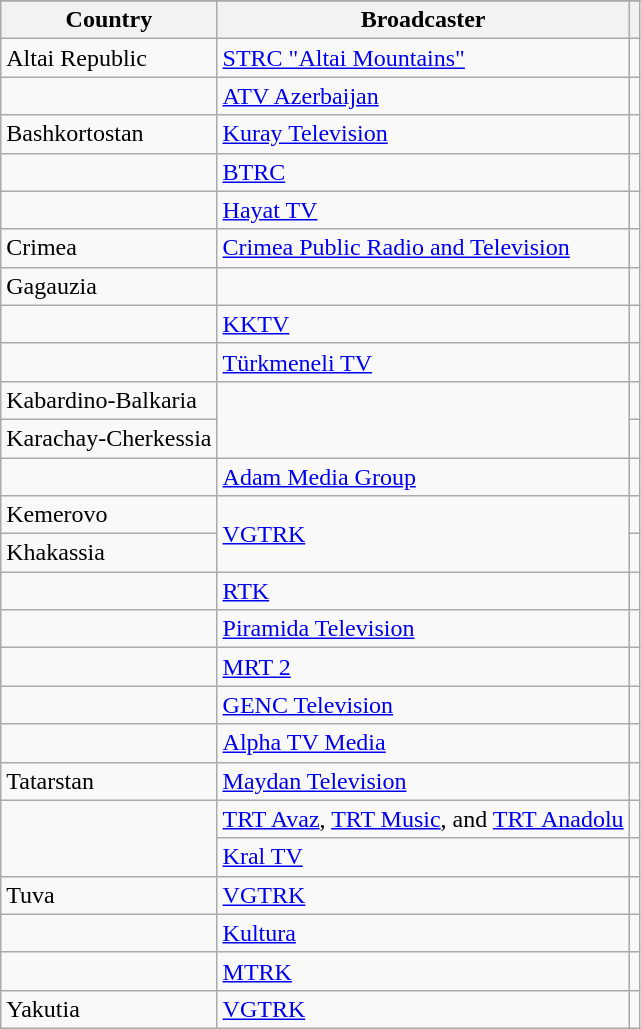<table class="wikitable plainrowheaders">
<tr>
</tr>
<tr>
<th scope="col">Country</th>
<th scope="col">Broadcaster</th>
<th scope="col"></th>
</tr>
<tr>
<td> Altai Republic</td>
<td><a href='#'>STRC "Altai Mountains"</a></td>
<td></td>
</tr>
<tr>
<td></td>
<td><a href='#'>ATV Azerbaijan</a></td>
<td></td>
</tr>
<tr>
<td> Bashkortostan</td>
<td><a href='#'>Kuray Television</a></td>
<td></td>
</tr>
<tr>
<td></td>
<td><a href='#'>BTRC</a></td>
<td></td>
</tr>
<tr>
<td></td>
<td><a href='#'>Hayat TV</a></td>
<td></td>
</tr>
<tr>
<td> Crimea</td>
<td><a href='#'>Crimea Public Radio and Television</a></td>
<td></td>
</tr>
<tr>
<td> Gagauzia</td>
<td></td>
<td></td>
</tr>
<tr>
<td></td>
<td><a href='#'>KKTV</a></td>
<td></td>
</tr>
<tr>
<td></td>
<td><a href='#'>Türkmeneli TV</a></td>
<td></td>
</tr>
<tr>
<td> Kabardino-Balkaria</td>
<td rowspan="2"></td>
<td></td>
</tr>
<tr>
<td> Karachay-Cherkessia</td>
<td></td>
</tr>
<tr>
<td></td>
<td><a href='#'>Adam Media Group</a></td>
<td></td>
</tr>
<tr>
<td> Kemerovo</td>
<td rowspan="2"><a href='#'>VGTRK</a></td>
<td></td>
</tr>
<tr>
<td> Khakassia</td>
<td></td>
</tr>
<tr>
<td></td>
<td><a href='#'>RTK</a></td>
<td></td>
</tr>
<tr>
<td></td>
<td><a href='#'>Piramida Television</a></td>
<td></td>
</tr>
<tr>
<td></td>
<td><a href='#'>MRT 2</a></td>
<td></td>
</tr>
<tr>
<td></td>
<td><a href='#'>GENC Television</a></td>
<td></td>
</tr>
<tr>
<td></td>
<td><a href='#'>Alpha TV Media</a></td>
<td></td>
</tr>
<tr>
<td> Tatarstan</td>
<td><a href='#'>Maydan Television</a></td>
<td></td>
</tr>
<tr>
<td rowspan="2"></td>
<td><a href='#'>TRT Avaz</a>, <a href='#'>TRT Music</a>, and <a href='#'>TRT Anadolu</a></td>
<td></td>
</tr>
<tr>
<td><a href='#'>Kral TV</a></td>
<td></td>
</tr>
<tr>
<td> Tuva</td>
<td><a href='#'>VGTRK</a></td>
<td></td>
</tr>
<tr>
<td></td>
<td><a href='#'>Kultura</a></td>
<td></td>
</tr>
<tr>
<td></td>
<td><a href='#'>MTRK</a></td>
<td></td>
</tr>
<tr>
<td> Yakutia</td>
<td><a href='#'>VGTRK</a></td>
<td></td>
</tr>
</table>
